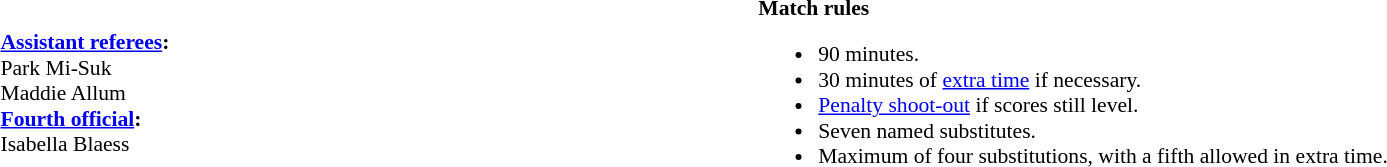<table width=100% style="font-size:90%">
<tr>
<td><br><strong><a href='#'>Assistant referees</a>:</strong>
<br>Park Mi-Suk
<br>Maddie Allum
<br><strong><a href='#'>Fourth official</a>:</strong>
<br>Isabella Blaess</td>
<td style="width:60%; vertical-align:top;"><br><strong>Match rules</strong><ul><li>90 minutes.</li><li>30 minutes of <a href='#'>extra time</a> if necessary.</li><li><a href='#'>Penalty shoot-out</a> if scores still level.</li><li>Seven named substitutes.</li><li>Maximum of four substitutions, with a fifth allowed in extra time.</li></ul></td>
</tr>
</table>
